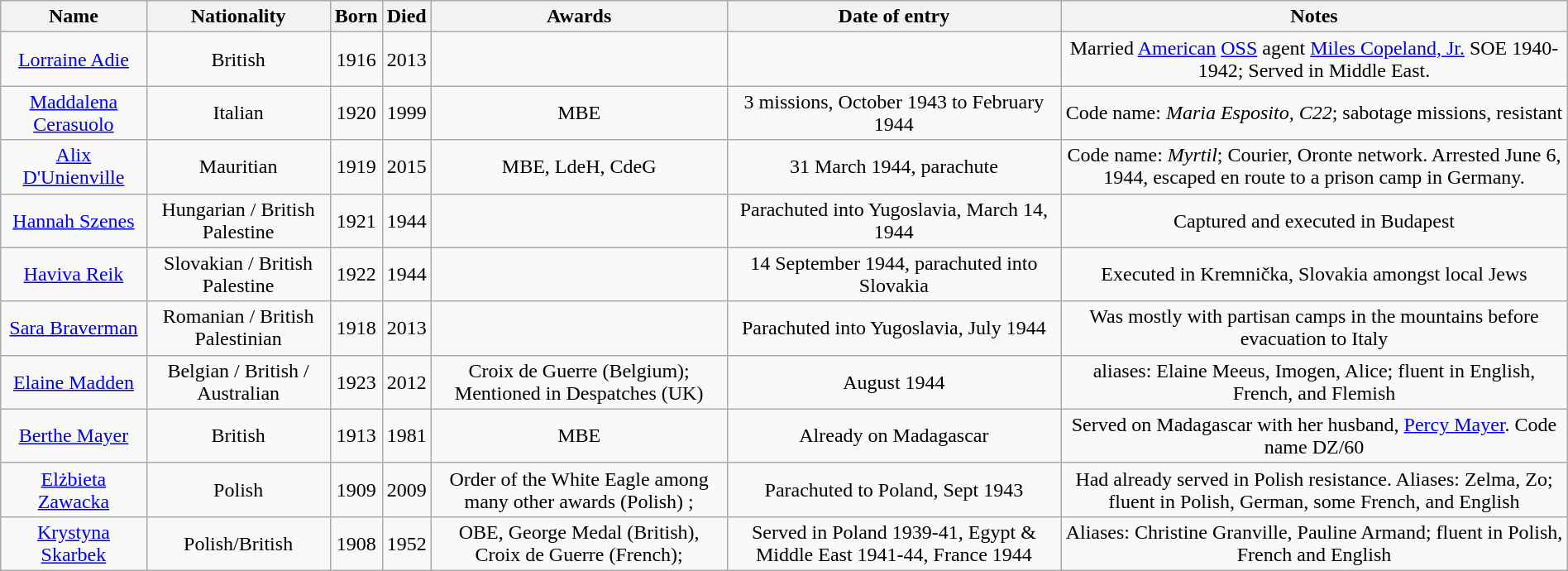<table class="wikitable" style="text-align:center;width:100%;">
<tr>
<th>Name</th>
<th>Nationality</th>
<th>Born</th>
<th>Died</th>
<th>Awards</th>
<th>Date of entry</th>
<th>Notes</th>
</tr>
<tr>
<td><a href='#'>Lorraine Adie</a></td>
<td>British</td>
<td>1916</td>
<td>2013</td>
<td></td>
<td></td>
<td>Married <a href='#'>American</a> <a href='#'>OSS</a> agent <a href='#'>Miles Copeland, Jr.</a> SOE 1940-1942; Served in Middle East.</td>
</tr>
<tr>
<td><a href='#'>Maddalena Cerasuolo</a></td>
<td>Italian</td>
<td>1920</td>
<td>1999</td>
<td>MBE</td>
<td>3 missions, October 1943 to February 1944</td>
<td>Code name: <em>Maria Esposito, C22</em>; sabotage missions, resistant</td>
</tr>
<tr>
<td><a href='#'>Alix D'Unienville</a></td>
<td>Mauritian</td>
<td>1919</td>
<td>2015</td>
<td>MBE, LdeH, CdeG</td>
<td>31 March 1944, parachute</td>
<td>Code name: <em>Myrtil</em>; Courier, Oronte network. Arrested June 6, 1944, escaped en route to a prison camp in Germany.</td>
</tr>
<tr>
<td><a href='#'>Hannah Szenes</a></td>
<td>Hungarian / British Palestine</td>
<td>1921</td>
<td>1944</td>
<td></td>
<td>Parachuted into Yugoslavia, March 14, 1944</td>
<td>Captured and executed in Budapest</td>
</tr>
<tr>
<td><a href='#'>Haviva Reik</a></td>
<td>Slovakian / British Palestine</td>
<td>1922</td>
<td>1944</td>
<td></td>
<td>14 September 1944, parachuted into Slovakia</td>
<td>Executed in Kremnička, Slovakia amongst local Jews</td>
</tr>
<tr>
<td><a href='#'>Sara Braverman</a></td>
<td>Romanian / British Palestinian</td>
<td>1918</td>
<td>2013</td>
<td></td>
<td>Parachuted into Yugoslavia, July 1944</td>
<td>Was mostly with partisan camps in the mountains before evacuation to Italy</td>
</tr>
<tr>
<td><a href='#'>Elaine Madden</a></td>
<td>Belgian / British / Australian</td>
<td>1923</td>
<td>2012</td>
<td>Croix de Guerre (Belgium); Mentioned in Despatches (UK)</td>
<td>August 1944</td>
<td>aliases: Elaine Meeus, Imogen, Alice; fluent in English, French, and Flemish</td>
</tr>
<tr>
<td><a href='#'>Berthe Mayer</a></td>
<td>British</td>
<td>1913</td>
<td>1981</td>
<td>MBE</td>
<td>Already on Madagascar</td>
<td>Served on Madagascar with her husband, <a href='#'>Percy Mayer</a>. Code name DZ/60</td>
</tr>
<tr>
<td><a href='#'>Elżbieta Zawacka</a></td>
<td>Polish</td>
<td>1909</td>
<td>2009</td>
<td>Order of the White Eagle among many other awards (Polish) ;</td>
<td>Parachuted to Poland, Sept 1943</td>
<td>Had already served in Polish resistance. Aliases: Zelma, Zo; fluent in Polish, German, some French, and English</td>
</tr>
<tr>
<td><a href='#'>Krystyna Skarbek</a></td>
<td>Polish/British</td>
<td>1908</td>
<td>1952</td>
<td>OBE, George Medal (British), Croix de Guerre (French);</td>
<td>Served in Poland 1939-41, Egypt & Middle East 1941-44, France 1944</td>
<td>Aliases: Christine Granville, Pauline Armand; fluent in Polish, French and English</td>
</tr>
</table>
